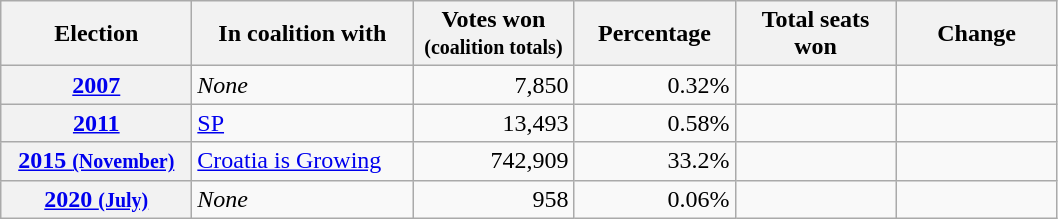<table class="wikitable" style="text-align: left;">
<tr>
<th style="width:120px;">Election</th>
<th style="width:140px;">In coalition with</th>
<th style="width:100px;">Votes won <small>(</small><small></small><small>coalition totals)</small></th>
<th style="width:100px;">Percentage</th>
<th style="width:100px;">Total seats won<br> <small></small></th>
<th style="width:100px;">Change</th>
</tr>
<tr>
<th><a href='#'>2007 </a></th>
<td><em>None</em></td>
<td align="right">7,850</td>
<td align="right">0.32%</td>
<td></td>
<td align="center"></td>
</tr>
<tr>
<th><a href='#'>2011 </a></th>
<td><a href='#'>SP</a></td>
<td align="right">13,493</td>
<td align="right">0.58%</td>
<td></td>
<td align="center"></td>
</tr>
<tr>
<th><a href='#'>2015 <small>(November)</small></a></th>
<td><a href='#'>Croatia is Growing</a></td>
<td align="right">742,909</td>
<td align="right">33.2%</td>
<td></td>
<td align="center"></td>
</tr>
<tr>
<th><a href='#'>2020 <small>(July)</small></a></th>
<td><em>None</em></td>
<td align="right">958</td>
<td align="right">0.06%</td>
<td></td>
<td align="center"></td>
</tr>
</table>
